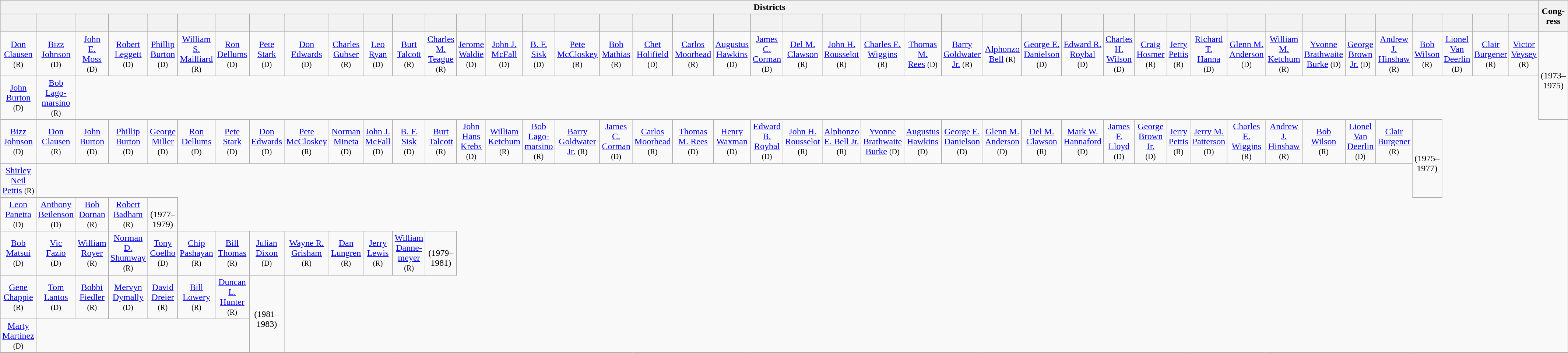<table class=wikitable style="text-align:center">
<tr>
<th colspan=43>Districts</th>
<th rowspan=2>Cong­ress</th>
</tr>
<tr style="height:2em">
<th></th>
<th></th>
<th></th>
<th></th>
<th></th>
<th></th>
<th></th>
<th></th>
<th></th>
<th></th>
<th></th>
<th></th>
<th></th>
<th></th>
<th></th>
<th></th>
<th></th>
<th></th>
<th></th>
<th></th>
<th></th>
<th></th>
<th></th>
<th></th>
<th></th>
<th></th>
<th></th>
<th></th>
<th></th>
<th></th>
<th></th>
<th></th>
<th></th>
<th></th>
<th></th>
<th></th>
<th></th>
<th></th>
<th></th>
<th></th>
<th></th>
<th></th>
<th></th>
</tr>
<tr style="height:2em">
<td><a href='#'>Don<br>Clausen</a><br><small>(R)</small></td>
<td><a href='#'>Bizz<br>Johnson</a><br><small>(D)</small></td>
<td><a href='#'>John<br>E.<br>Moss</a><br><small>(D)</small></td>
<td><a href='#'>Robert<br>Leggett</a><br><small>(D)</small></td>
<td><a href='#'>Phillip<br>Burton</a><br><small>(D)</small></td>
<td><a href='#'>William S.<br>Mailliard</a> <small>(R)</small></td>
<td><a href='#'>Ron<br>Dellums</a><br><small>(D)</small></td>
<td><a href='#'>Pete<br>Stark</a><br><small>(D)</small></td>
<td><a href='#'>Don<br>Edwards</a><br><small>(D)</small></td>
<td><a href='#'>Charles<br>Gubser</a><br><small>(R)</small></td>
<td><a href='#'>Leo<br>Ryan</a><br><small>(D)</small></td>
<td><a href='#'>Burt<br>Talcott</a><br><small>(R)</small></td>
<td><a href='#'>Charles M.<br>Teague</a> <small>(R)</small></td>
<td><a href='#'>Jerome<br>Waldie</a><br><small>(D)</small></td>
<td><a href='#'>John J.<br>McFall</a><br><small>(D)</small></td>
<td><a href='#'>B. F.<br>Sisk</a><br><small>(D)</small></td>
<td><a href='#'>Pete<br>McCloskey</a><br><small>(R)</small></td>
<td><a href='#'>Bob<br>Mathias</a><br><small>(R)</small></td>
<td><a href='#'>Chet<br>Holifield</a><br><small>(D)</small></td>
<td><a href='#'>Carlos<br>Moorhead</a><br><small>(R)</small></td>
<td><a href='#'>Augustus<br>Hawkins</a><br><small>(D)</small></td>
<td><a href='#'>James C.<br>Corman</a><br><small>(D)</small></td>
<td><a href='#'>Del M.<br>Clawson</a><br><small>(R)</small></td>
<td><a href='#'>John H.<br>Rousselot</a><br><small>(R)</small></td>
<td><a href='#'>Charles E.<br>Wiggins</a><br><small>(R)</small></td>
<td><a href='#'>Thomas<br>M.<br>Rees</a> <small>(D)</small></td>
<td><a href='#'>Barry<br>Goldwater<br>Jr.</a> <small>(R)</small></td>
<td><a href='#'>Alphonzo<br>Bell</a> <small>(R)</small></td>
<td><a href='#'>George E.<br>Danielson</a><br><small>(D)</small></td>
<td><a href='#'>Edward R.<br>Roybal</a> <small>(D)</small></td>
<td><a href='#'>Charles<br>H.<br>Wilson</a><br><small>(D)</small></td>
<td><a href='#'>Craig<br>Hosmer</a><br><small>(R)</small></td>
<td><a href='#'>Jerry<br>Pettis</a><br><small>(R)</small></td>
<td><a href='#'>Richard T.<br>Hanna</a> <small>(D)</small></td>
<td><a href='#'>Glenn M.<br>Anderson</a><br><small>(D)</small></td>
<td><a href='#'>William<br>M.<br>Ketchum</a><br><small>(R)</small></td>
<td><a href='#'>Yvonne<br>Brathwaite<br>Burke</a> <small>(D)</small></td>
<td><a href='#'>George<br>Brown<br>Jr.</a> <small>(D)</small></td>
<td><a href='#'>Andrew<br>J.<br>Hinshaw</a><br><small>(R)</small></td>
<td><a href='#'>Bob<br>Wilson</a><br><small>(R)</small></td>
<td><a href='#'>Lionel<br>Van<br>Deerlin</a><br><small>(D)</small></td>
<td><a href='#'>Clair<br>Burgener</a><br><small>(R)</small></td>
<td><a href='#'>Victor<br>Veysey</a><br><small>(R)</small></td>
<td rowspan=2><strong></strong><br>(1973–1975)</td>
</tr>
<tr style="height:2em">
<td><a href='#'>John<br>Burton</a> <small>(D)</small></td>
<td><a href='#'>Bob Lago-<br>marsino</a> <small>(R)</small></td>
</tr>
<tr style="height:2em">
<td><a href='#'>Bizz<br>Johnson</a><br><small>(D)</small></td>
<td><a href='#'>Don<br>Clausen</a><br><small>(R)</small></td>
<td><a href='#'>John<br>Burton</a><br><small>(D)</small></td>
<td><a href='#'>Phillip<br>Burton</a><br><small>(D)</small></td>
<td><a href='#'>George<br>Miller</a><br><small>(D)</small></td>
<td><a href='#'>Ron<br>Dellums</a><br><small>(D)</small></td>
<td><a href='#'>Pete<br>Stark</a><br><small>(D)</small></td>
<td><a href='#'>Don<br>Edwards</a><br><small>(D)</small></td>
<td><a href='#'>Pete<br>McCloskey</a><br><small>(R)</small></td>
<td><a href='#'>Norman<br>Mineta</a><br><small>(D)</small></td>
<td><a href='#'>John J.<br>McFall</a><br><small>(D)</small></td>
<td><a href='#'>B. F.<br>Sisk</a><br><small>(D)</small></td>
<td><a href='#'>Burt<br>Talcott</a><br><small>(R)</small></td>
<td><a href='#'>John<br>Hans<br>Krebs</a><br><small>(D)</small></td>
<td><a href='#'>William<br>Ketchum</a><br><small>(R)</small></td>
<td><a href='#'>Bob<br>Lago-<br>marsino</a><br><small>(R)</small></td>
<td><a href='#'>Barry<br>Goldwater<br>Jr.</a> <small>(R)</small></td>
<td><a href='#'>James C.<br>Corman</a><br><small>(D)</small></td>
<td><a href='#'>Carlos<br>Moorhead</a><br><small>(R)</small></td>
<td><a href='#'>Thomas<br>M. Rees</a><br><small>(D)</small></td>
<td><a href='#'>Henry<br>Waxman</a><br><small>(D)</small></td>
<td><a href='#'>Edward<br>B.<br>Roybal</a><br><small>(D)</small></td>
<td><a href='#'>John H.<br>Rousselot</a><br><small>(R)</small></td>
<td><a href='#'>Alphonzo<br>E. Bell Jr.</a><br><small>(R)</small></td>
<td><a href='#'>Yvonne<br>Brathwaite<br>Burke</a> <small>(D)</small></td>
<td><a href='#'>Augustus<br>Hawkins</a><br><small>(D)</small></td>
<td><a href='#'>George E.<br>Danielson</a><br><small>(D)</small></td>
<td><a href='#'>Glenn M.<br>Anderson</a><br><small>(D)</small></td>
<td><a href='#'>Del M.<br>Clawson</a><br><small>(R)</small></td>
<td><a href='#'>Mark W.<br>Hannaford</a><br><small>(D)</small></td>
<td><a href='#'>James F.<br>Lloyd</a><br><small>(D)</small></td>
<td><a href='#'>George<br>Brown<br>Jr.</a><br><small>(D)</small></td>
<td><a href='#'>Jerry<br>Pettis</a> <small>(R)</small></td>
<td><a href='#'>Jerry M.<br>Patterson</a><br><small>(D)</small></td>
<td><a href='#'>Charles<br>E.<br>Wiggins</a><br><small>(R)</small></td>
<td><a href='#'>Andrew J.<br>Hinshaw</a><br><small>(R)</small></td>
<td><a href='#'>Bob<br>Wilson</a><br><small>(R)</small></td>
<td><a href='#'>Lionel<br>Van<br>Deerlin</a><br><small>(D)</small></td>
<td><a href='#'>Clair<br>Burgener</a><br><small>(R)</small></td>
<td rowspan=2><strong></strong><br>(1975–1977)</td>
</tr>
<tr style="height:2em">
<td><a href='#'>Shirley<br>Neil<br>Pettis</a> <small>(R)</small></td>
</tr>
<tr style="height:3em">
<td><a href='#'>Leon<br>Panetta</a><br><small>(D)</small></td>
<td><a href='#'>Anthony<br>Beilenson</a><br><small>(D)</small></td>
<td><a href='#'>Bob<br>Dornan</a><br><small>(R)</small></td>
<td><a href='#'>Robert<br>Badham</a><br><small>(R)</small></td>
<td><strong></strong><br>(1977–1979)</td>
</tr>
<tr style="height:3em">
<td><a href='#'>Bob<br>Matsui</a><br><small>(D)</small></td>
<td><a href='#'>Vic<br>Fazio</a><br><small>(D)</small></td>
<td><a href='#'>William<br>Royer</a> <small>(R)</small></td>
<td><a href='#'>Norman<br>D.<br>Shumway</a><br><small>(R)</small></td>
<td><a href='#'>Tony<br>Coelho</a><br><small>(D)</small></td>
<td><a href='#'>Chip<br>Pashayan</a><br><small>(R)</small></td>
<td><a href='#'>Bill<br>Thomas</a><br><small>(R)</small></td>
<td><a href='#'>Julian<br>Dixon</a><br><small>(D)</small></td>
<td><a href='#'>Wayne R.<br>Grisham</a><br><small>(R)</small></td>
<td><a href='#'>Dan<br>Lungren</a><br><small>(R)</small></td>
<td><a href='#'>Jerry<br>Lewis</a><br><small>(R)</small></td>
<td><a href='#'>William<br>Danne-<br>meyer</a><br><small>(R)</small></td>
<td><strong></strong><br>(1979–1981)</td>
</tr>
<tr style="height:2em">
<td><a href='#'>Gene<br>Chappie</a><br><small>(R)</small></td>
<td><a href='#'>Tom<br>Lantos</a><br><small>(D)</small></td>
<td><a href='#'>Bobbi<br>Fiedler</a><br><small>(R)</small></td>
<td><a href='#'>Mervyn<br>Dymally</a><br><small>(D)</small></td>
<td><a href='#'>David<br>Dreier</a><br><small>(R)</small></td>
<td><a href='#'>Bill<br>Lowery</a><br><small>(R)</small></td>
<td><a href='#'>Duncan L.<br>Hunter</a><br><small>(R)</small></td>
<td rowspan=2><strong></strong><br>(1981–1983)</td>
</tr>
<tr style="height:2em">
<td><a href='#'>Marty<br>Martínez</a> <small>(D)</small></td>
</tr>
</table>
